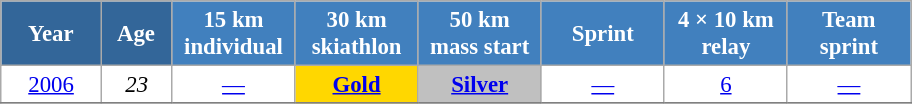<table class="wikitable" style="font-size:95%; text-align:center; border:grey solid 1px; border-collapse:collapse; background:#ffffff;">
<tr>
<th style="background-color:#369; color:white; width:60px;"> Year </th>
<th style="background-color:#369; color:white; width:40px;"> Age </th>
<th style="background-color:#4180be; color:white; width:75px;"> 15 km <br> individual </th>
<th style="background-color:#4180be; color:white; width:75px;"> 30 km <br> skiathlon </th>
<th style="background-color:#4180be; color:white; width:75px;"> 50 km <br> mass start </th>
<th style="background-color:#4180be; color:white; width:75px;"> Sprint </th>
<th style="background-color:#4180be; color:white; width:75px;"> 4 × 10 km <br> relay </th>
<th style="background-color:#4180be; color:white; width:75px;"> Team <br> sprint </th>
</tr>
<tr>
<td><a href='#'>2006</a></td>
<td><em>23</em></td>
<td><a href='#'>—</a></td>
<td bgcolor=gold><a href='#'><strong>Gold</strong></a></td>
<td bgcolor=silver><a href='#'><strong>Silver</strong></a></td>
<td><a href='#'>—</a></td>
<td><a href='#'>6</a></td>
<td><a href='#'>—</a></td>
</tr>
<tr>
</tr>
</table>
